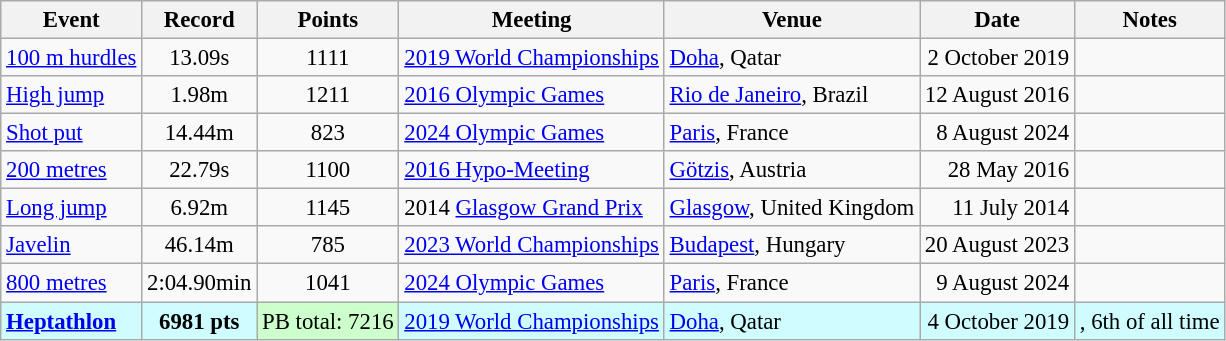<table class="wikitable" style="font-size: 95%;">
<tr>
<th>Event</th>
<th>Record</th>
<th>Points</th>
<th>Meeting</th>
<th>Venue</th>
<th>Date</th>
<th>Notes</th>
</tr>
<tr>
<td><a href='#'>100 m hurdles</a></td>
<td align=center>13.09s</td>
<td align=center>1111</td>
<td><a href='#'>2019 World Championships</a></td>
<td><a href='#'>Doha</a>, Qatar</td>
<td align=right>2 October 2019</td>
<td></td>
</tr>
<tr>
<td><a href='#'>High jump</a></td>
<td align=center>1.98m</td>
<td align=center>1211</td>
<td><a href='#'>2016 Olympic Games</a></td>
<td><a href='#'>Rio de Janeiro</a>, Brazil</td>
<td align=right>12 August 2016</td>
<td><strong></strong></td>
</tr>
<tr>
<td><a href='#'>Shot put</a></td>
<td align=center>14.44m</td>
<td align=center>823</td>
<td><a href='#'>2024 Olympic Games</a></td>
<td><a href='#'>Paris</a>, France</td>
<td align=right>8 August 2024</td>
<td></td>
</tr>
<tr>
<td><a href='#'>200 metres</a></td>
<td align=center>22.79s</td>
<td align=center>1100</td>
<td><a href='#'>2016 Hypo-Meeting</a></td>
<td><a href='#'>Götzis</a>, Austria</td>
<td align=right>28 May 2016</td>
<td></td>
</tr>
<tr>
<td><a href='#'>Long jump</a></td>
<td align=center>6.92m</td>
<td align=center>1145</td>
<td>2014 <a href='#'>Glasgow Grand Prix</a></td>
<td><a href='#'>Glasgow</a>, United Kingdom</td>
<td align=right>11 July 2014</td>
<td></td>
</tr>
<tr>
<td><a href='#'>Javelin</a></td>
<td align=center>46.14m</td>
<td align=center>785</td>
<td><a href='#'>2023 World Championships</a></td>
<td><a href='#'>Budapest</a>, Hungary</td>
<td align=right>20 August 2023</td>
<td></td>
</tr>
<tr>
<td><a href='#'>800 metres</a></td>
<td align=center>2:04.90min</td>
<td align=center>1041</td>
<td><a href='#'>2024 Olympic Games</a></td>
<td><a href='#'>Paris</a>, France</td>
<td align=right>9 August 2024</td>
<td></td>
</tr>
<tr bgcolor=#cffcff>
<td><strong><a href='#'>Heptathlon</a></strong></td>
<td align=center><strong>6981 pts</strong></td>
<td align=center bgcolor=#ccffcc>PB total: 7216</td>
<td><a href='#'>2019 World Championships</a></td>
<td><a href='#'>Doha</a>, Qatar</td>
<td align=right>4 October 2019</td>
<td><strong></strong>, 6th of all time</td>
</tr>
</table>
